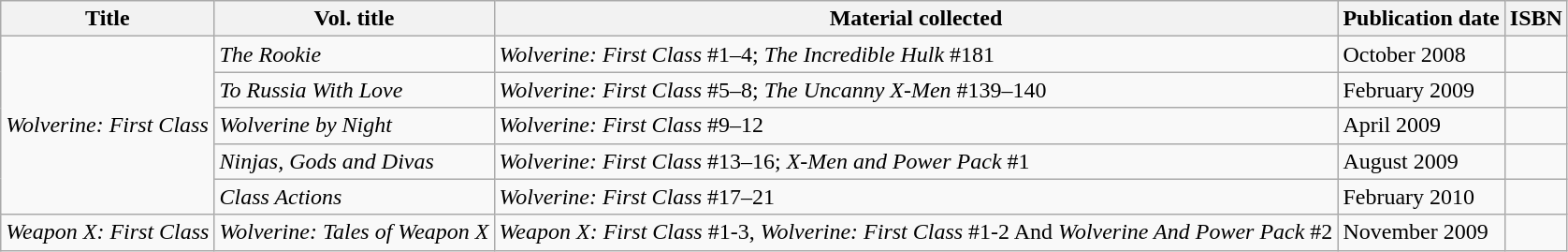<table class="wikitable">
<tr>
<th>Title</th>
<th>Vol. title</th>
<th>Material collected</th>
<th>Publication date</th>
<th>ISBN</th>
</tr>
<tr>
<td rowspan="5"><em>Wolverine: First Class</em></td>
<td><em>The Rookie</em></td>
<td><em>Wolverine: First Class</em> #1–4; <em>The Incredible Hulk</em> #181</td>
<td>October 2008</td>
<td></td>
</tr>
<tr>
<td><em>To Russia With Love</em></td>
<td><em>Wolverine: First Class</em> #5–8; <em>The Uncanny X-Men</em> #139–140</td>
<td>February 2009</td>
<td></td>
</tr>
<tr>
<td><em>Wolverine by Night</em></td>
<td><em>Wolverine: First Class</em> #9–12</td>
<td>April 2009</td>
<td></td>
</tr>
<tr>
<td><em>Ninjas, Gods and Divas</em></td>
<td><em>Wolverine: First Class</em> #13–16; <em>X-Men and Power Pack</em> #1</td>
<td>August 2009</td>
<td></td>
</tr>
<tr>
<td><em>Class Actions</em></td>
<td><em>Wolverine: First Class</em> #17–21</td>
<td>February 2010</td>
<td></td>
</tr>
<tr>
<td><em>Weapon X: First Class</em></td>
<td><em>Wolverine: Tales of Weapon X</em></td>
<td><em>Weapon X: First Class</em> #1-3, <em>Wolverine: First Class</em> #1-2 And <em>Wolverine And Power Pack</em> #2</td>
<td>November 2009</td>
<td></td>
</tr>
</table>
